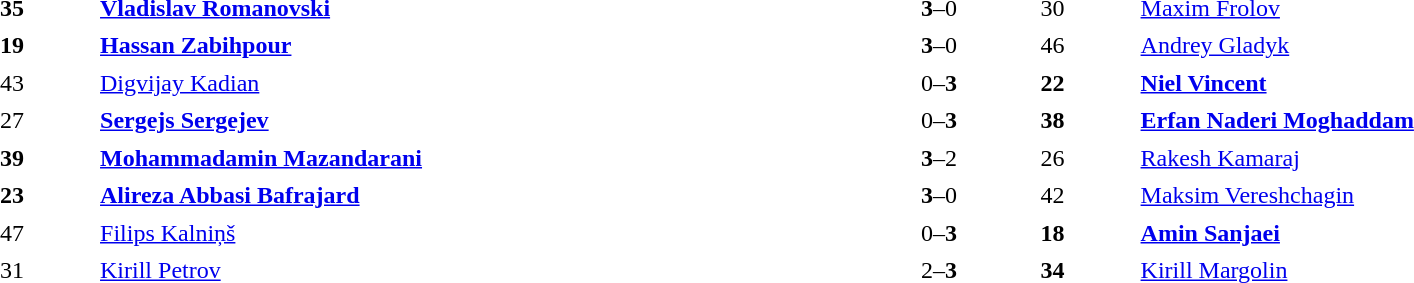<table width="100%" cellspacing="5">
<tr>
<th width=5%></th>
<th width=40%></th>
<th width=10%></th>
<th width=5%></th>
<th width=40%></th>
</tr>
<tr>
<td><strong>35</strong></td>
<td> <strong><a href='#'>Vladislav Romanovski</a></strong></td>
<td align="center"><strong>3</strong>–0</td>
<td>30</td>
<td> <a href='#'>Maxim Frolov</a></td>
</tr>
<tr>
<td><strong>19</strong></td>
<td> <strong><a href='#'>Hassan Zabihpour</a></strong></td>
<td align="center"><strong>3</strong>–0</td>
<td>46</td>
<td> <a href='#'>Andrey Gladyk</a></td>
</tr>
<tr>
<td>43</td>
<td> <a href='#'>Digvijay Kadian</a></td>
<td align="center">0–<strong>3</strong></td>
<td><strong>22</strong></td>
<td> <strong><a href='#'>Niel Vincent</a></strong></td>
</tr>
<tr>
<td>27</td>
<td> <strong><a href='#'>Sergejs Sergejev</a></strong></td>
<td align="center">0–<strong>3</strong></td>
<td><strong>38</strong></td>
<td> <strong><a href='#'>Erfan Naderi Moghaddam</a></strong></td>
</tr>
<tr>
<td><strong>39</strong></td>
<td> <strong><a href='#'>Mohammadamin Mazandarani</a></strong></td>
<td align="center"><strong>3</strong>–2</td>
<td>26</td>
<td> <a href='#'>Rakesh Kamaraj</a></td>
</tr>
<tr>
<td><strong>23</strong></td>
<td> <strong><a href='#'>Alireza Abbasi Bafrajard</a></strong></td>
<td align="center"><strong>3</strong>–0</td>
<td>42</td>
<td> <a href='#'>Maksim Vereshchagin</a></td>
</tr>
<tr>
<td>47</td>
<td> <a href='#'>Filips Kalniņš</a></td>
<td align="center">0–<strong>3</strong></td>
<td><strong>18</strong></td>
<td> <strong><a href='#'>Amin Sanjaei</a></strong></td>
</tr>
<tr>
<td>31</td>
<td> <a href='#'>Kirill Petrov</a></td>
<td align="center">2–<strong>3</strong></td>
<td><strong>34</strong></td>
<td> <a href='#'>Kirill Margolin</a></td>
</tr>
</table>
